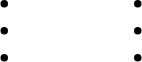<table>
<tr>
<td valign="top" width=33%><br><ul><li></li><li></li><li></li></ul></td>
<td valign="top" width=33%></td>
<td valign="top" width=33%><br><ul><li></li><li></li><li></li></ul></td>
</tr>
</table>
